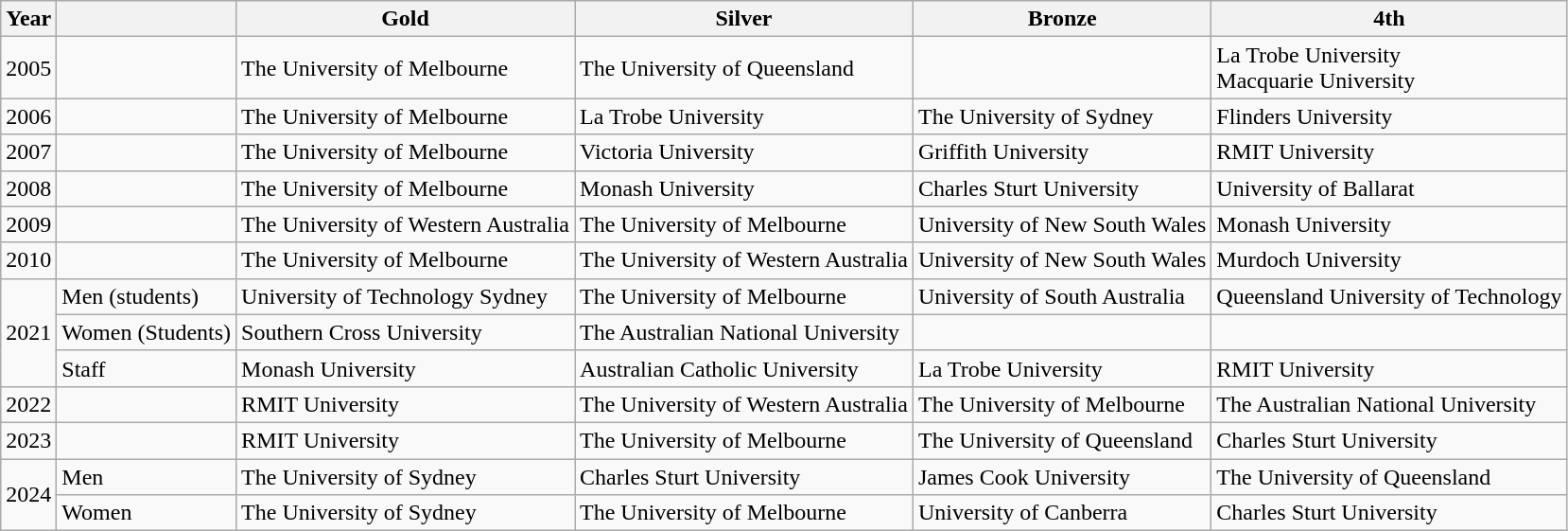<table class="wikitable">
<tr>
<th>Year</th>
<th></th>
<th>Gold</th>
<th>Silver</th>
<th>Bronze</th>
<th>4th</th>
</tr>
<tr>
<td>2005</td>
<td></td>
<td>The University of Melbourne</td>
<td>The University of Queensland</td>
<td></td>
<td>La Trobe University<br>Macquarie University</td>
</tr>
<tr>
<td>2006</td>
<td></td>
<td>The University of Melbourne</td>
<td>La Trobe University</td>
<td>The University of Sydney</td>
<td>Flinders University</td>
</tr>
<tr>
<td>2007</td>
<td></td>
<td>The University of Melbourne</td>
<td>Victoria University</td>
<td>Griffith University</td>
<td>RMIT University</td>
</tr>
<tr>
<td>2008</td>
<td></td>
<td>The University of Melbourne</td>
<td>Monash University</td>
<td>Charles Sturt University</td>
<td>University of Ballarat</td>
</tr>
<tr>
<td>2009</td>
<td></td>
<td>The University of Western Australia</td>
<td>The University of Melbourne</td>
<td>University of New South Wales</td>
<td>Monash University</td>
</tr>
<tr>
<td>2010</td>
<td></td>
<td>The University of Melbourne</td>
<td>The University of Western Australia</td>
<td>University of New South Wales</td>
<td>Murdoch University</td>
</tr>
<tr>
<td rowspan="3">2021</td>
<td>Men (students)</td>
<td>University of Technology Sydney</td>
<td>The University of Melbourne</td>
<td>University of South Australia</td>
<td>Queensland University of Technology</td>
</tr>
<tr>
<td>Women (Students)</td>
<td>Southern Cross University</td>
<td>The Australian National University</td>
<td></td>
<td></td>
</tr>
<tr>
<td>Staff</td>
<td>Monash University</td>
<td>Australian Catholic University</td>
<td>La Trobe University</td>
<td>RMIT University</td>
</tr>
<tr>
<td>2022</td>
<td></td>
<td>RMIT University</td>
<td>The University of Western Australia</td>
<td>The University of Melbourne</td>
<td>The Australian National University</td>
</tr>
<tr>
<td>2023</td>
<td></td>
<td>RMIT University</td>
<td>The University of Melbourne</td>
<td>The University of Queensland</td>
<td>Charles Sturt University</td>
</tr>
<tr>
<td rowspan="2">2024</td>
<td>Men</td>
<td>The University of Sydney</td>
<td>Charles Sturt University</td>
<td>James Cook University</td>
<td>The University of Queensland</td>
</tr>
<tr>
<td>Women</td>
<td>The University of Sydney</td>
<td>The University of Melbourne</td>
<td>University of Canberra</td>
<td>Charles Sturt University</td>
</tr>
</table>
